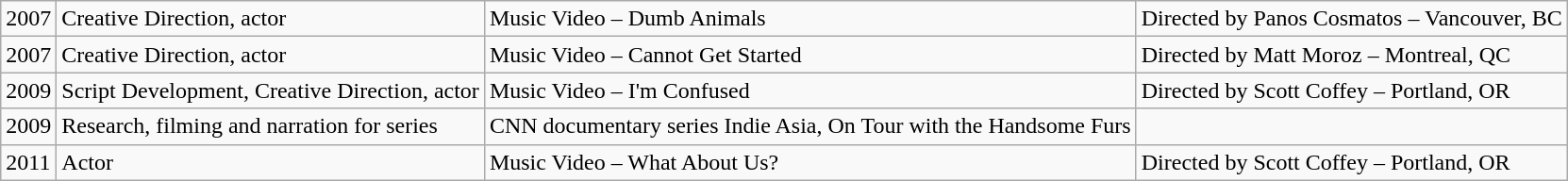<table class="wikitable">
<tr>
<td>2007</td>
<td>Creative Direction, actor</td>
<td>Music Video – Dumb Animals</td>
<td>Directed by Panos Cosmatos – Vancouver, BC</td>
</tr>
<tr>
<td>2007</td>
<td>Creative Direction, actor</td>
<td>Music Video – Cannot Get Started</td>
<td>Directed by Matt Moroz – Montreal, QC</td>
</tr>
<tr>
<td>2009</td>
<td>Script Development, Creative Direction, actor</td>
<td>Music Video – I'm Confused</td>
<td>Directed by Scott Coffey – Portland, OR</td>
</tr>
<tr>
<td>2009</td>
<td>Research, filming and narration for series</td>
<td>CNN documentary series Indie Asia, On Tour with the Handsome Furs</td>
</tr>
<tr>
<td>2011</td>
<td>Actor</td>
<td>Music Video – What About Us?</td>
<td>Directed by Scott Coffey – Portland, OR</td>
</tr>
</table>
